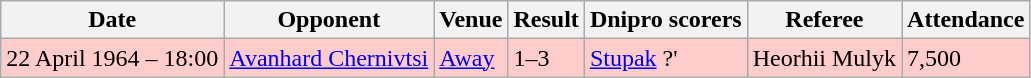<table class="wikitable" style="text-align:left">
<tr>
<th>Date</th>
<th>Opponent</th>
<th>Venue</th>
<th>Result</th>
<th>Dnipro scorers</th>
<th>Referee</th>
<th>Attendance</th>
</tr>
<tr style="background:#ffcccc">
<td>22 April 1964 – 18:00</td>
<td><a href='#'>Avanhard Chernivtsi</a></td>
<td><a href='#'>Away</a></td>
<td>1–3</td>
<td><a href='#'>Stupak</a> ?'</td>
<td>Heorhii Mulyk</td>
<td>7,500</td>
</tr>
</table>
